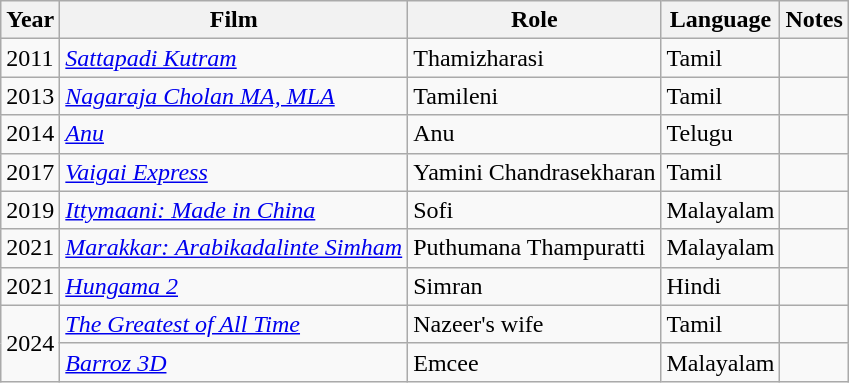<table class="wikitable">
<tr>
<th>Year</th>
<th>Film</th>
<th>Role</th>
<th>Language</th>
<th>Notes</th>
</tr>
<tr>
<td>2011</td>
<td><em><a href='#'>Sattapadi Kutram</a></em></td>
<td>Thamizharasi</td>
<td>Tamil</td>
<td></td>
</tr>
<tr>
<td>2013</td>
<td><em><a href='#'>Nagaraja Cholan MA, MLA</a></em></td>
<td>Tamileni</td>
<td>Tamil</td>
<td></td>
</tr>
<tr>
<td>2014</td>
<td><em><a href='#'>Anu</a></em></td>
<td>Anu</td>
<td>Telugu</td>
<td></td>
</tr>
<tr>
<td>2017</td>
<td><em><a href='#'>Vaigai Express</a></em></td>
<td>Yamini Chandrasekharan</td>
<td>Tamil</td>
<td></td>
</tr>
<tr>
<td>2019</td>
<td><em><a href='#'>Ittymaani: Made in China</a></em></td>
<td>Sofi</td>
<td>Malayalam</td>
<td></td>
</tr>
<tr>
<td>2021</td>
<td><em><a href='#'>Marakkar: Arabikadalinte Simham</a></em></td>
<td>Puthumana Thampuratti</td>
<td>Malayalam</td>
<td></td>
</tr>
<tr>
<td>2021</td>
<td><em><a href='#'>Hungama 2</a></em></td>
<td>Simran</td>
<td>Hindi</td>
<td></td>
</tr>
<tr>
<td rowspan="2">2024</td>
<td><em><a href='#'>The Greatest of All Time</a></em></td>
<td>Nazeer's wife</td>
<td>Tamil</td>
<td></td>
</tr>
<tr>
<td><em><a href='#'>Barroz 3D</a></em></td>
<td>Emcee</td>
<td>Malayalam</td>
<td></td>
</tr>
</table>
